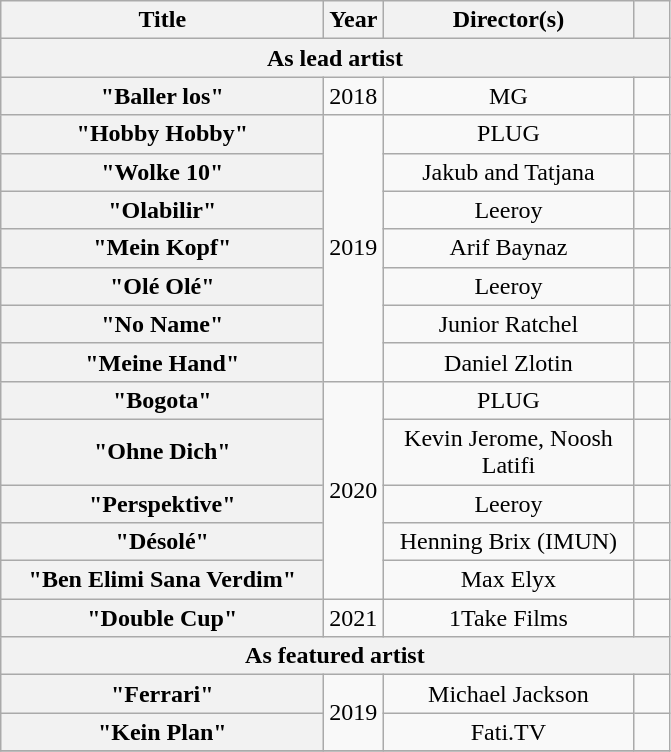<table class="wikitable plainrowheaders" style="text-align:center;">
<tr>
<th scope="col" style="width:13em;">Title</th>
<th scope="col" style="width:1em;">Year</th>
<th scope="col" style="width:10em;">Director(s)</th>
<th scope="col" style="width:1em;"></th>
</tr>
<tr>
<th scope="col" colspan="4">As lead artist</th>
</tr>
<tr>
<th scope="row">"Baller los"</th>
<td>2018</td>
<td>MG</td>
<td></td>
</tr>
<tr>
<th scope="row">"Hobby Hobby"</th>
<td rowspan="7">2019</td>
<td>PLUG</td>
<td></td>
</tr>
<tr>
<th scope="row">"Wolke 10"</th>
<td>Jakub and Tatjana</td>
<td></td>
</tr>
<tr>
<th scope="row">"Olabilir"</th>
<td>Leeroy</td>
<td></td>
</tr>
<tr>
<th scope="row">"Mein Kopf"</th>
<td>Arif Baynaz</td>
<td></td>
</tr>
<tr>
<th scope="row">"Olé Olé"<br></th>
<td>Leeroy</td>
<td></td>
</tr>
<tr>
<th scope="row">"No Name"</th>
<td>Junior Ratchel</td>
<td></td>
</tr>
<tr>
<th scope="row">"Meine Hand"</th>
<td>Daniel Zlotin</td>
<td></td>
</tr>
<tr>
<th scope="row">"Bogota"</th>
<td rowspan="5">2020</td>
<td>PLUG</td>
<td></td>
</tr>
<tr>
<th scope="row">"Ohne Dich"</th>
<td>Kevin Jerome, Noosh Latifi</td>
<td></td>
</tr>
<tr>
<th scope="row">"Perspektive"</th>
<td>Leeroy</td>
<td></td>
</tr>
<tr>
<th scope="row">"Désolé"<br></th>
<td>Henning Brix (IMUN)</td>
<td></td>
</tr>
<tr>
<th scope="row">"Ben Elimi Sana Verdim"</th>
<td>Max Elyx</td>
<td></td>
</tr>
<tr>
<th scope="row">"Double Cup"</th>
<td>2021</td>
<td>1Take Films</td>
<td></td>
</tr>
<tr>
<th scope="col" colspan="4">As featured artist</th>
</tr>
<tr>
<th scope="row">"Ferrari"<br></th>
<td rowspan="2">2019</td>
<td>Michael Jackson</td>
<td></td>
</tr>
<tr>
<th scope="row">"Kein Plan"<br></th>
<td>Fati.TV</td>
<td></td>
</tr>
<tr>
</tr>
</table>
